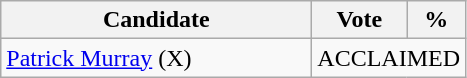<table class="wikitable">
<tr>
<th bgcolor="#DDDDFF" width="200px">Candidate</th>
<th bgcolor="#DDDDFF">Vote</th>
<th bgcolor="#DDDDFF">%</th>
</tr>
<tr>
<td><a href='#'>Patrick Murray</a> (X)</td>
<td colspan="2" align="center">ACCLAIMED</td>
</tr>
</table>
